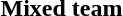<table>
<tr>
<th rowspan=2 style="text-align:left;">Mixed team</th>
<td rowspan=2></td>
<td rowspan=2></td>
<td></td>
</tr>
<tr>
<td></td>
</tr>
</table>
